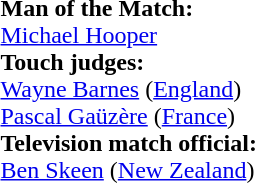<table style="width:50%">
<tr>
<td><br><strong>Man of the Match:</strong>
<br><a href='#'>Michael Hooper</a><br><strong>Touch judges:</strong>
<br><a href='#'>Wayne Barnes</a> (<a href='#'>England</a>)
<br><a href='#'>Pascal Gaüzère</a> (<a href='#'>France</a>)
<br><strong>Television match official:</strong>
<br><a href='#'>Ben Skeen</a> (<a href='#'>New Zealand</a>)</td>
</tr>
</table>
